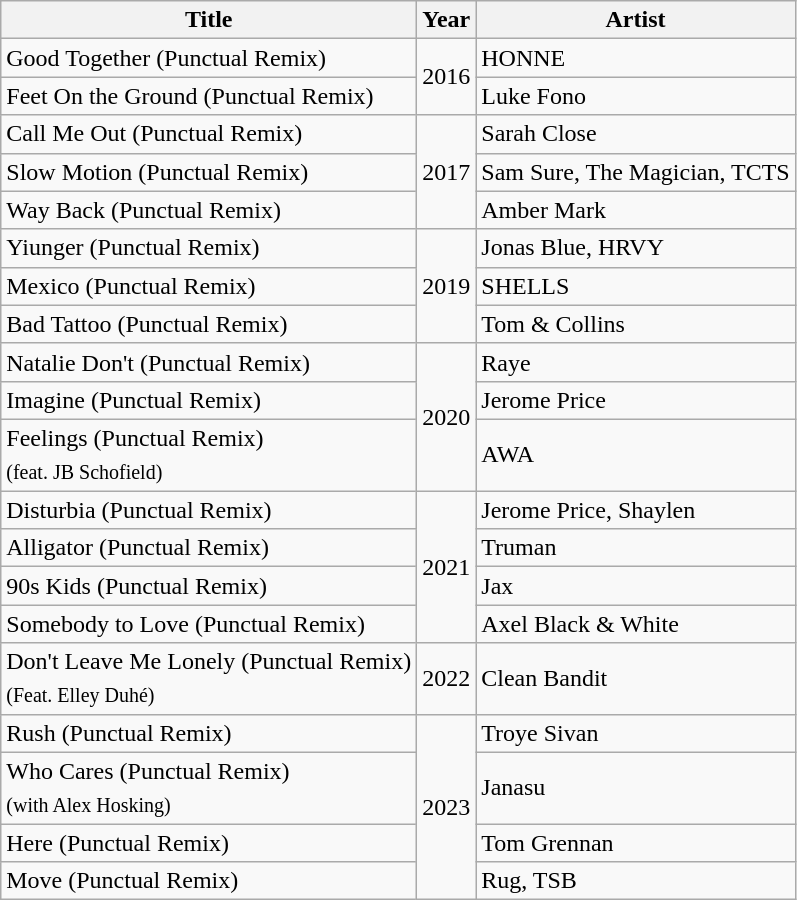<table class="wikitable">
<tr>
<th>Title</th>
<th>Year</th>
<th>Artist</th>
</tr>
<tr>
<td>Good Together (Punctual Remix)</td>
<td rowspan="2">2016</td>
<td>HONNE</td>
</tr>
<tr>
<td>Feet On the Ground (Punctual Remix)</td>
<td>Luke Fono</td>
</tr>
<tr>
<td>Call Me Out (Punctual Remix)</td>
<td rowspan="3">2017</td>
<td>Sarah Close</td>
</tr>
<tr>
<td>Slow Motion (Punctual Remix)</td>
<td>Sam Sure, The Magician, TCTS</td>
</tr>
<tr>
<td>Way Back (Punctual Remix)</td>
<td>Amber Mark</td>
</tr>
<tr>
<td>Yiunger (Punctual Remix)</td>
<td rowspan="3">2019</td>
<td>Jonas Blue, HRVY</td>
</tr>
<tr>
<td>Mexico (Punctual Remix)</td>
<td>SHELLS</td>
</tr>
<tr>
<td>Bad Tattoo (Punctual Remix)</td>
<td>Tom & Collins</td>
</tr>
<tr>
<td>Natalie Don't (Punctual Remix)</td>
<td rowspan="3">2020</td>
<td>Raye</td>
</tr>
<tr>
<td>Imagine (Punctual Remix)</td>
<td>Jerome Price</td>
</tr>
<tr>
<td>Feelings (Punctual Remix)<br><sub>(feat. JB Schofield)</sub></td>
<td>AWA</td>
</tr>
<tr>
<td>Disturbia (Punctual Remix)</td>
<td rowspan="4">2021</td>
<td>Jerome Price, Shaylen</td>
</tr>
<tr>
<td>Alligator (Punctual Remix)</td>
<td>Truman</td>
</tr>
<tr>
<td>90s Kids (Punctual Remix)</td>
<td>Jax</td>
</tr>
<tr>
<td>Somebody to Love (Punctual Remix)</td>
<td>Axel Black & White</td>
</tr>
<tr>
<td>Don't Leave Me Lonely (Punctual Remix)<br><sub>(Feat. Elley Duhé)</sub></td>
<td>2022</td>
<td>Clean Bandit</td>
</tr>
<tr>
<td>Rush (Punctual Remix)</td>
<td rowspan="4">2023</td>
<td>Troye Sivan</td>
</tr>
<tr>
<td>Who Cares (Punctual Remix)<br><sub>(with Alex Hosking)</sub></td>
<td>Janasu</td>
</tr>
<tr>
<td>Here (Punctual Remix)</td>
<td>Tom Grennan</td>
</tr>
<tr>
<td>Move (Punctual Remix)</td>
<td>Rug, TSB</td>
</tr>
</table>
